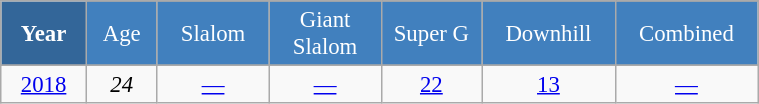<table class="wikitable" style="font-size:95%; text-align:center; border:grey solid 1px; border-collapse:collapse;" width="40%">
<tr style="background-color:#369; color:white;">
<td rowspan="2" colspan="1" width="4%"><strong>Year</strong></td>
</tr>
<tr style="background-color:#4180be; color:white;">
<td width="3%">Age</td>
<td width="5%">Slalom</td>
<td width="5%">Giant<br>Slalom</td>
<td width="5%">Super G</td>
<td width="5%">Downhill</td>
<td width="5%">Combined</td>
</tr>
<tr style="background-color:#8CB2D8; color:white;">
</tr>
<tr>
<td><a href='#'>2018</a></td>
<td><em>24</em></td>
<td><a href='#'>—</a></td>
<td><a href='#'>—</a></td>
<td><a href='#'>22</a></td>
<td><a href='#'>13</a></td>
<td><a href='#'>—</a></td>
</tr>
</table>
